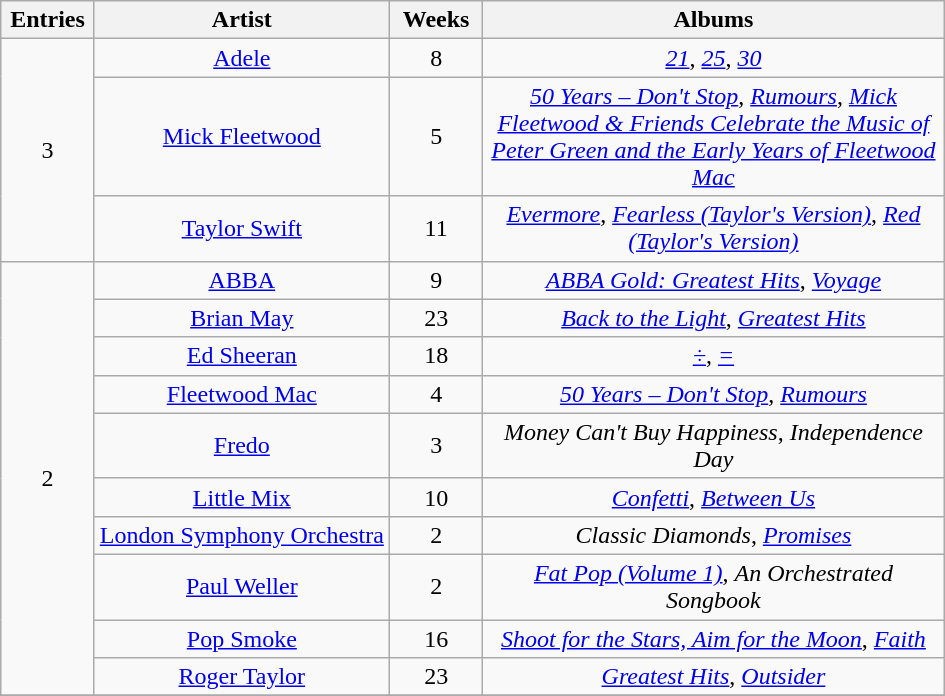<table class="wikitable sortable" style="text-align: center;">
<tr>
<th scope="col" style="width:55px;" data-sort-type="number">Entries</th>
<th scope="col" style="text-align:center;">Artist</th>
<th scope="col" style="width:55px;" data-sort-type="number">Weeks</th>
<th scope="col" style="width:300px;">Albums</th>
</tr>
<tr>
<td rowspan="3">3</td>
<td><a href='#'>Adele</a></td>
<td>8</td>
<td><em><a href='#'>21</a></em>, <em><a href='#'>25</a></em>, <em><a href='#'>30</a></em></td>
</tr>
<tr>
<td><a href='#'>Mick Fleetwood</a></td>
<td>5</td>
<td><em><a href='#'>50 Years – Don't Stop</a></em>, <em><a href='#'>Rumours</a></em>, <em><a href='#'>Mick Fleetwood & Friends Celebrate the Music of Peter Green and the Early Years of Fleetwood Mac</a></em></td>
</tr>
<tr>
<td><a href='#'>Taylor Swift</a></td>
<td>11</td>
<td><em><a href='#'>Evermore</a></em>, <em><a href='#'>Fearless (Taylor's Version)</a></em>, <em><a href='#'>Red (Taylor's Version)</a></em></td>
</tr>
<tr>
<td rowspan="10">2</td>
<td><a href='#'>ABBA</a></td>
<td>9</td>
<td><em><a href='#'>ABBA Gold: Greatest Hits</a></em>, <em><a href='#'>Voyage</a></em></td>
</tr>
<tr>
<td><a href='#'>Brian May</a></td>
<td>23</td>
<td><em><a href='#'>Back to the Light</a></em>, <em><a href='#'>Greatest Hits</a></em></td>
</tr>
<tr>
<td><a href='#'>Ed Sheeran</a></td>
<td>18</td>
<td><em><a href='#'>÷</a></em>, <em><a href='#'>=</a></em></td>
</tr>
<tr>
<td><a href='#'>Fleetwood Mac</a></td>
<td>4</td>
<td><em><a href='#'>50 Years – Don't Stop</a></em>, <em><a href='#'>Rumours</a></em></td>
</tr>
<tr>
<td><a href='#'>Fredo</a></td>
<td>3</td>
<td><em>Money Can't Buy Happiness</em>, <em>Independence Day</em></td>
</tr>
<tr>
<td><a href='#'>Little Mix</a></td>
<td>10</td>
<td><em><a href='#'>Confetti</a></em>, <em><a href='#'>Between Us</a></em></td>
</tr>
<tr>
<td><a href='#'>London Symphony Orchestra</a></td>
<td>2</td>
<td><em>Classic Diamonds</em>, <em><a href='#'>Promises</a></em></td>
</tr>
<tr>
<td><a href='#'>Paul Weller</a></td>
<td>2</td>
<td><em><a href='#'>Fat Pop (Volume 1)</a></em>, <em>An Orchestrated Songbook</em></td>
</tr>
<tr>
<td><a href='#'>Pop Smoke</a></td>
<td>16</td>
<td><em><a href='#'>Shoot for the Stars, Aim for the Moon</a></em>, <em><a href='#'>Faith</a></em></td>
</tr>
<tr>
<td><a href='#'>Roger Taylor</a></td>
<td>23</td>
<td><em><a href='#'>Greatest Hits</a></em>, <em><a href='#'>Outsider</a></em></td>
</tr>
<tr>
</tr>
</table>
